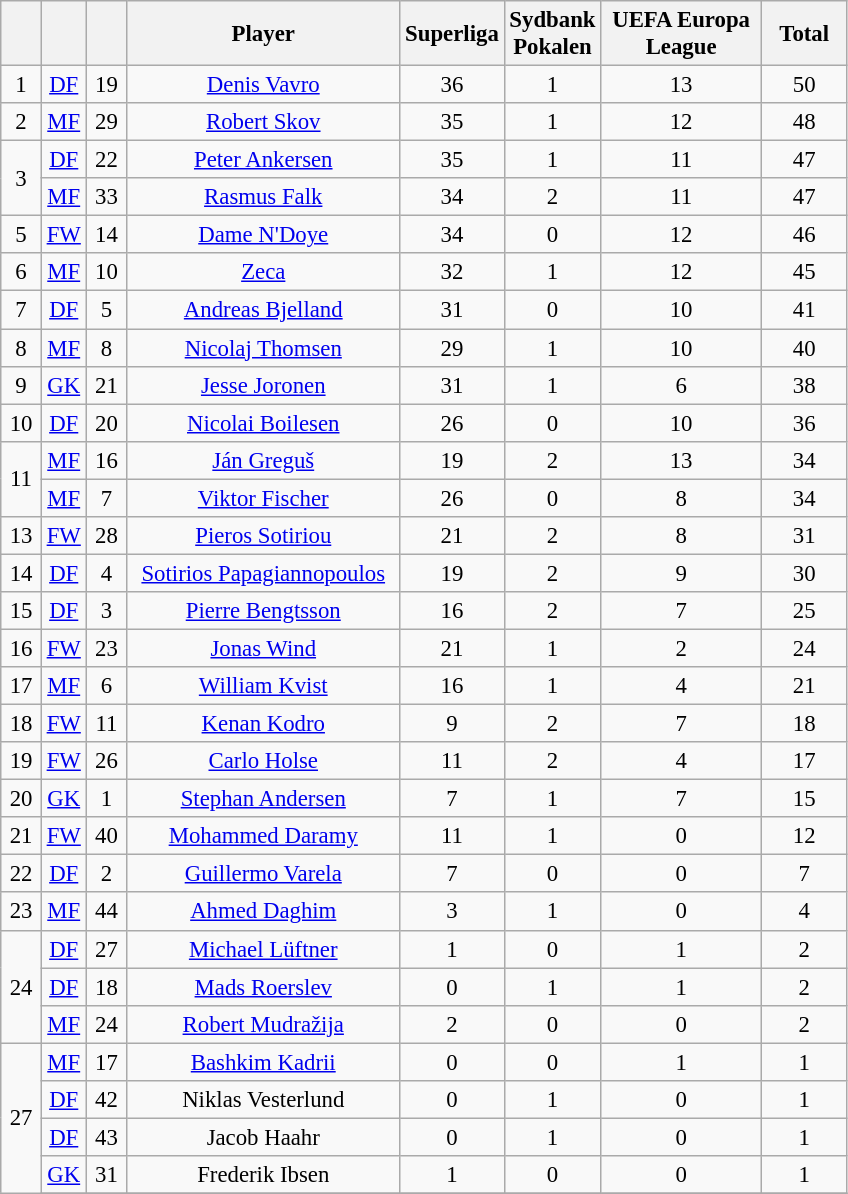<table class="wikitable sortable" style="font-size: 95%; text-align: center;">
<tr>
<th width=20></th>
<th width=20></th>
<th width=20></th>
<th width=175>Player</th>
<th width=50>Superliga</th>
<th width=50>Sydbank Pokalen</th>
<th width=100>UEFA Europa League</th>
<th width=50>Total</th>
</tr>
<tr>
<td rowspan=1>1</td>
<td><a href='#'>DF</a></td>
<td>19</td>
<td> <a href='#'>Denis Vavro</a></td>
<td>36</td>
<td>1</td>
<td>13</td>
<td>50</td>
</tr>
<tr>
<td rowspan=1>2</td>
<td><a href='#'>MF</a></td>
<td>29</td>
<td> <a href='#'>Robert Skov</a></td>
<td>35</td>
<td>1</td>
<td>12</td>
<td>48</td>
</tr>
<tr>
<td rowspan=2>3</td>
<td><a href='#'>DF</a></td>
<td>22</td>
<td> <a href='#'>Peter Ankersen</a></td>
<td>35</td>
<td>1</td>
<td>11</td>
<td>47</td>
</tr>
<tr>
<td><a href='#'>MF</a></td>
<td>33</td>
<td> <a href='#'>Rasmus Falk</a></td>
<td>34</td>
<td>2</td>
<td>11</td>
<td>47</td>
</tr>
<tr>
<td rowspan=1>5</td>
<td><a href='#'>FW</a></td>
<td>14</td>
<td> <a href='#'>Dame N'Doye</a></td>
<td>34</td>
<td>0</td>
<td>12</td>
<td>46</td>
</tr>
<tr>
<td rowspan=1>6</td>
<td><a href='#'>MF</a></td>
<td>10</td>
<td>  <a href='#'>Zeca</a></td>
<td>32</td>
<td>1</td>
<td>12</td>
<td>45</td>
</tr>
<tr>
<td rowspan=1>7</td>
<td><a href='#'>DF</a></td>
<td>5</td>
<td> <a href='#'>Andreas Bjelland</a></td>
<td>31</td>
<td>0</td>
<td>10</td>
<td>41</td>
</tr>
<tr>
<td rowspan=1>8</td>
<td><a href='#'>MF</a></td>
<td>8</td>
<td> <a href='#'>Nicolaj Thomsen</a></td>
<td>29</td>
<td>1</td>
<td>10</td>
<td>40</td>
</tr>
<tr>
<td rowspan=1>9</td>
<td><a href='#'>GK</a></td>
<td>21</td>
<td> <a href='#'>Jesse Joronen</a></td>
<td>31</td>
<td>1</td>
<td>6</td>
<td>38</td>
</tr>
<tr>
<td rowspan=1>10</td>
<td><a href='#'>DF</a></td>
<td>20</td>
<td> <a href='#'>Nicolai Boilesen</a></td>
<td>26</td>
<td>0</td>
<td>10</td>
<td>36</td>
</tr>
<tr>
<td rowspan=2>11</td>
<td><a href='#'>MF</a></td>
<td>16</td>
<td> <a href='#'>Ján Greguš</a></td>
<td>19</td>
<td>2</td>
<td>13</td>
<td>34</td>
</tr>
<tr>
<td><a href='#'>MF</a></td>
<td>7</td>
<td> <a href='#'>Viktor Fischer</a></td>
<td>26</td>
<td>0</td>
<td>8</td>
<td>34</td>
</tr>
<tr>
<td rowspan=1>13</td>
<td><a href='#'>FW</a></td>
<td>28</td>
<td> <a href='#'>Pieros Sotiriou</a></td>
<td>21</td>
<td>2</td>
<td>8</td>
<td>31</td>
</tr>
<tr>
<td rowspan=1>14</td>
<td><a href='#'>DF</a></td>
<td>4</td>
<td> <a href='#'>Sotirios Papagiannopoulos</a></td>
<td>19</td>
<td>2</td>
<td>9</td>
<td>30</td>
</tr>
<tr>
<td rowspan=1>15</td>
<td><a href='#'>DF</a></td>
<td>3</td>
<td> <a href='#'>Pierre Bengtsson</a></td>
<td>16</td>
<td>2</td>
<td>7</td>
<td>25</td>
</tr>
<tr>
<td rowspan=1>16</td>
<td><a href='#'>FW</a></td>
<td>23</td>
<td> <a href='#'>Jonas Wind</a></td>
<td>21</td>
<td>1</td>
<td>2</td>
<td>24</td>
</tr>
<tr>
<td rowspan=1>17</td>
<td><a href='#'>MF</a></td>
<td>6</td>
<td> <a href='#'>William Kvist</a></td>
<td>16</td>
<td>1</td>
<td>4</td>
<td>21</td>
</tr>
<tr>
<td rowspan=1>18</td>
<td><a href='#'>FW</a></td>
<td>11</td>
<td> <a href='#'>Kenan Kodro</a></td>
<td>9</td>
<td>2</td>
<td>7</td>
<td>18</td>
</tr>
<tr>
<td rowspan=1>19</td>
<td><a href='#'>FW</a></td>
<td>26</td>
<td> <a href='#'>Carlo Holse</a></td>
<td>11</td>
<td>2</td>
<td>4</td>
<td>17</td>
</tr>
<tr>
<td rowspan=1>20</td>
<td><a href='#'>GK</a></td>
<td>1</td>
<td> <a href='#'>Stephan Andersen</a></td>
<td>7</td>
<td>1</td>
<td>7</td>
<td>15</td>
</tr>
<tr>
<td rowspan=1>21</td>
<td><a href='#'>FW</a></td>
<td>40</td>
<td> <a href='#'>Mohammed Daramy</a></td>
<td>11</td>
<td>1</td>
<td>0</td>
<td>12</td>
</tr>
<tr>
<td rowspan=1>22</td>
<td><a href='#'>DF</a></td>
<td>2</td>
<td> <a href='#'>Guillermo Varela</a></td>
<td>7</td>
<td>0</td>
<td>0</td>
<td>7</td>
</tr>
<tr>
<td rowspan=1>23</td>
<td><a href='#'>MF</a></td>
<td>44</td>
<td> <a href='#'>Ahmed Daghim</a></td>
<td>3</td>
<td>1</td>
<td>0</td>
<td>4</td>
</tr>
<tr>
<td rowspan=3>24</td>
<td><a href='#'>DF</a></td>
<td>27</td>
<td> <a href='#'>Michael Lüftner</a></td>
<td>1</td>
<td>0</td>
<td>1</td>
<td>2</td>
</tr>
<tr>
<td><a href='#'>DF</a></td>
<td>18</td>
<td> <a href='#'>Mads Roerslev</a></td>
<td>0</td>
<td>1</td>
<td>1</td>
<td>2</td>
</tr>
<tr>
<td><a href='#'>MF</a></td>
<td>24</td>
<td> <a href='#'>Robert Mudražija</a></td>
<td>2</td>
<td>0</td>
<td>0</td>
<td>2</td>
</tr>
<tr>
<td rowspan=5>27</td>
<td><a href='#'>MF</a></td>
<td>17</td>
<td> <a href='#'>Bashkim Kadrii</a></td>
<td>0</td>
<td>0</td>
<td>1</td>
<td>1</td>
</tr>
<tr>
<td><a href='#'>DF</a></td>
<td>42</td>
<td> Niklas Vesterlund</td>
<td>0</td>
<td>1</td>
<td>0</td>
<td>1</td>
</tr>
<tr>
<td><a href='#'>DF</a></td>
<td>43</td>
<td> Jacob Haahr</td>
<td>0</td>
<td>1</td>
<td>0</td>
<td>1</td>
</tr>
<tr>
<td><a href='#'>GK</a></td>
<td>31</td>
<td> Frederik Ibsen</td>
<td>1</td>
<td>0</td>
<td>0</td>
<td>1</td>
</tr>
<tr>
</tr>
</table>
